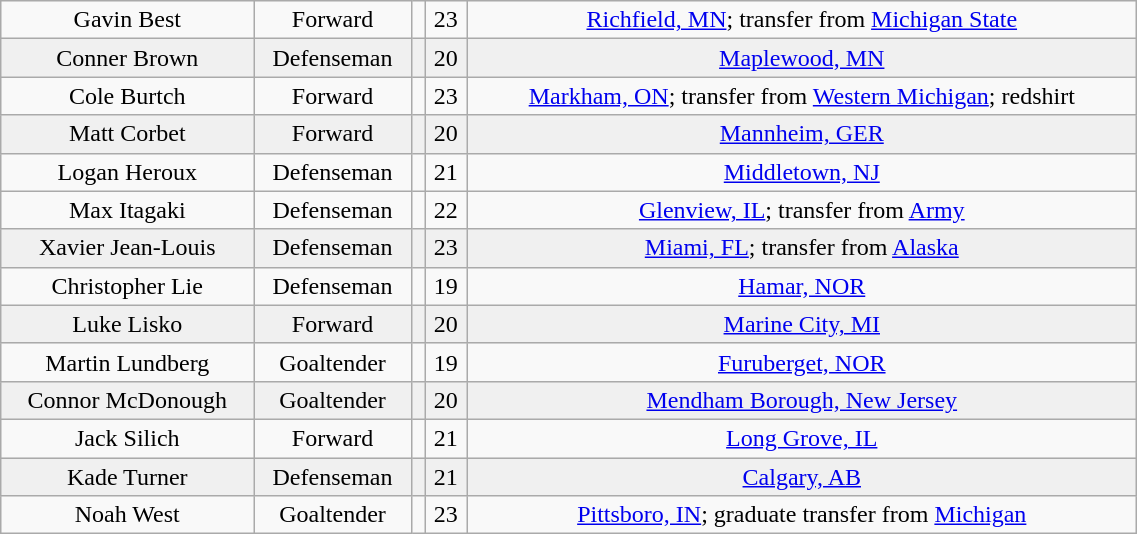<table class="wikitable" width="60%">
<tr align="center" bgcolor="">
<td>Gavin Best</td>
<td>Forward</td>
<td></td>
<td>23</td>
<td><a href='#'>Richfield, MN</a>; transfer from <a href='#'>Michigan State</a></td>
</tr>
<tr align="center" bgcolor="f0f0f0">
<td>Conner Brown</td>
<td>Defenseman</td>
<td></td>
<td>20</td>
<td><a href='#'>Maplewood, MN</a></td>
</tr>
<tr align="center" bgcolor="">
<td>Cole Burtch</td>
<td>Forward</td>
<td></td>
<td>23</td>
<td><a href='#'>Markham, ON</a>; transfer from <a href='#'>Western Michigan</a>; redshirt</td>
</tr>
<tr align="center" bgcolor="f0f0f0">
<td>Matt Corbet</td>
<td>Forward</td>
<td></td>
<td>20</td>
<td><a href='#'>Mannheim, GER</a></td>
</tr>
<tr align="center" bgcolor="">
<td>Logan Heroux</td>
<td>Defenseman</td>
<td></td>
<td>21</td>
<td><a href='#'>Middletown, NJ</a></td>
</tr>
<tr align="center" bgcolor="">
<td>Max Itagaki</td>
<td>Defenseman</td>
<td></td>
<td>22</td>
<td><a href='#'>Glenview, IL</a>; transfer from <a href='#'>Army</a></td>
</tr>
<tr align="center" bgcolor="f0f0f0">
<td>Xavier Jean-Louis</td>
<td>Defenseman</td>
<td></td>
<td>23</td>
<td><a href='#'>Miami, FL</a>; transfer from <a href='#'>Alaska</a></td>
</tr>
<tr align="center" bgcolor="">
<td>Christopher Lie</td>
<td>Defenseman</td>
<td></td>
<td>19</td>
<td><a href='#'>Hamar, NOR</a></td>
</tr>
<tr align="center" bgcolor="f0f0f0">
<td>Luke Lisko</td>
<td>Forward</td>
<td></td>
<td>20</td>
<td><a href='#'>Marine City, MI</a></td>
</tr>
<tr align="center" bgcolor="">
<td>Martin Lundberg</td>
<td>Goaltender</td>
<td></td>
<td>19</td>
<td><a href='#'>Furuberget, NOR</a></td>
</tr>
<tr align="center" bgcolor="f0f0f0">
<td>Connor McDonough</td>
<td>Goaltender</td>
<td></td>
<td>20</td>
<td><a href='#'>Mendham Borough, New Jersey</a></td>
</tr>
<tr align="center" bgcolor="">
<td>Jack Silich</td>
<td>Forward</td>
<td></td>
<td>21</td>
<td><a href='#'>Long Grove, IL</a></td>
</tr>
<tr align="center" bgcolor="f0f0f0">
<td>Kade Turner</td>
<td>Defenseman</td>
<td></td>
<td>21</td>
<td><a href='#'>Calgary, AB</a></td>
</tr>
<tr align="center" bgcolor="">
<td>Noah West</td>
<td>Goaltender</td>
<td></td>
<td>23</td>
<td><a href='#'>Pittsboro, IN</a>; graduate transfer from <a href='#'>Michigan</a></td>
</tr>
</table>
